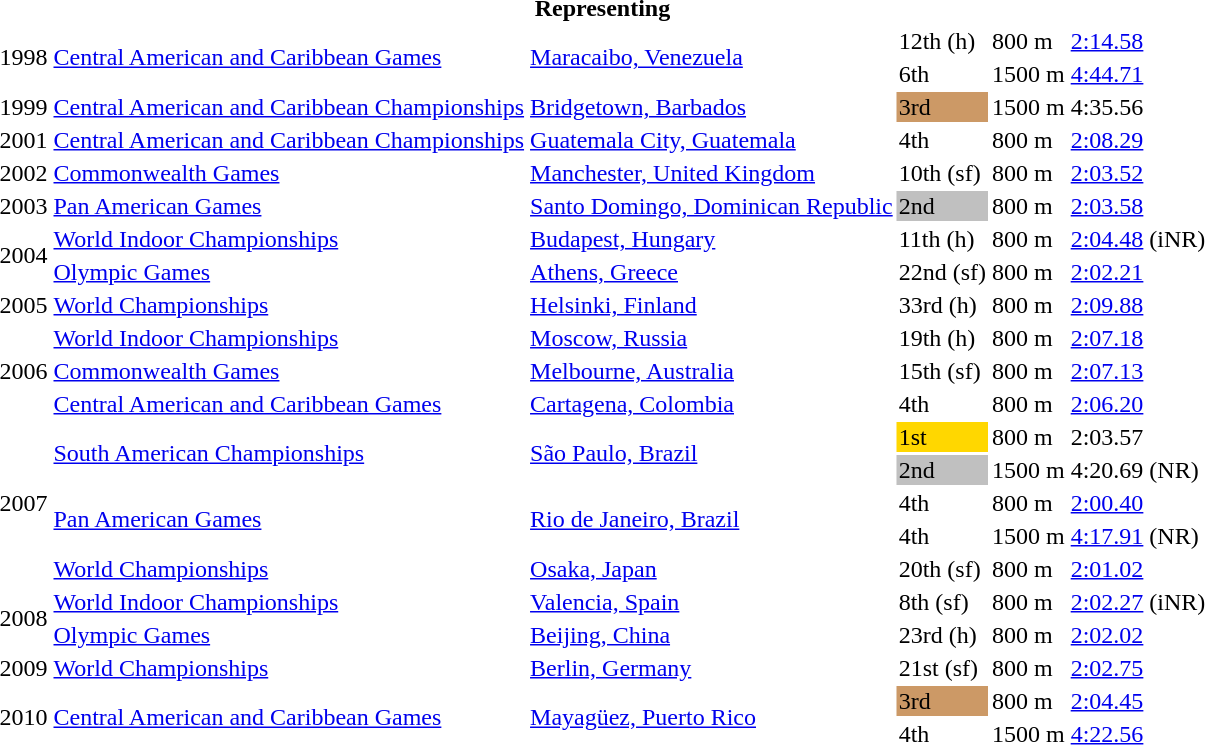<table>
<tr>
<th colspan="6">Representing </th>
</tr>
<tr>
<td rowspan=2>1998</td>
<td rowspan=2><a href='#'>Central American and Caribbean Games</a></td>
<td rowspan=2><a href='#'>Maracaibo, Venezuela</a></td>
<td>12th (h)</td>
<td>800 m</td>
<td><a href='#'>2:14.58</a></td>
</tr>
<tr>
<td>6th</td>
<td>1500 m</td>
<td><a href='#'>4:44.71</a></td>
</tr>
<tr>
<td>1999</td>
<td><a href='#'>Central American and Caribbean Championships</a></td>
<td><a href='#'>Bridgetown, Barbados</a></td>
<td bgcolor=cc9966>3rd</td>
<td>1500 m</td>
<td>4:35.56</td>
</tr>
<tr>
<td>2001</td>
<td><a href='#'>Central American and Caribbean Championships</a></td>
<td><a href='#'>Guatemala City, Guatemala</a></td>
<td>4th</td>
<td>800 m</td>
<td><a href='#'>2:08.29</a></td>
</tr>
<tr>
<td>2002</td>
<td><a href='#'>Commonwealth Games</a></td>
<td><a href='#'>Manchester, United Kingdom</a></td>
<td>10th (sf)</td>
<td>800 m</td>
<td><a href='#'>2:03.52</a></td>
</tr>
<tr>
<td>2003</td>
<td><a href='#'>Pan American Games</a></td>
<td><a href='#'>Santo Domingo, Dominican Republic</a></td>
<td bgcolor=silver>2nd</td>
<td>800 m</td>
<td><a href='#'>2:03.58</a></td>
</tr>
<tr>
<td rowspan=2>2004</td>
<td><a href='#'>World Indoor Championships</a></td>
<td><a href='#'>Budapest, Hungary</a></td>
<td>11th (h)</td>
<td>800 m</td>
<td><a href='#'>2:04.48</a> (iNR)</td>
</tr>
<tr>
<td><a href='#'>Olympic Games</a></td>
<td><a href='#'>Athens, Greece</a></td>
<td>22nd (sf)</td>
<td>800 m</td>
<td><a href='#'>2:02.21</a></td>
</tr>
<tr>
<td>2005</td>
<td><a href='#'>World Championships</a></td>
<td><a href='#'>Helsinki, Finland</a></td>
<td>33rd (h)</td>
<td>800 m</td>
<td><a href='#'>2:09.88</a></td>
</tr>
<tr>
<td rowspan=3>2006</td>
<td><a href='#'>World Indoor Championships</a></td>
<td><a href='#'>Moscow, Russia</a></td>
<td>19th (h)</td>
<td>800 m</td>
<td><a href='#'>2:07.18</a></td>
</tr>
<tr>
<td><a href='#'>Commonwealth Games</a></td>
<td><a href='#'>Melbourne, Australia</a></td>
<td>15th (sf)</td>
<td>800 m</td>
<td><a href='#'>2:07.13</a></td>
</tr>
<tr>
<td><a href='#'>Central American and Caribbean Games</a></td>
<td><a href='#'>Cartagena, Colombia</a></td>
<td>4th</td>
<td>800 m</td>
<td><a href='#'>2:06.20</a></td>
</tr>
<tr>
<td rowspan=5>2007</td>
<td rowspan=2><a href='#'>South American Championships</a></td>
<td rowspan=2><a href='#'>São Paulo, Brazil</a></td>
<td bgcolor=gold>1st</td>
<td>800 m</td>
<td>2:03.57</td>
</tr>
<tr>
<td bgcolor=silver>2nd</td>
<td>1500 m</td>
<td>4:20.69 (NR)</td>
</tr>
<tr>
<td rowspan=2><a href='#'>Pan American Games</a></td>
<td rowspan=2><a href='#'>Rio de Janeiro, Brazil</a></td>
<td>4th</td>
<td>800 m</td>
<td><a href='#'>2:00.40</a></td>
</tr>
<tr>
<td>4th</td>
<td>1500 m</td>
<td><a href='#'>4:17.91</a> (NR)</td>
</tr>
<tr>
<td><a href='#'>World Championships</a></td>
<td><a href='#'>Osaka, Japan</a></td>
<td>20th (sf)</td>
<td>800 m</td>
<td><a href='#'>2:01.02</a></td>
</tr>
<tr>
<td rowspan=2>2008</td>
<td><a href='#'>World Indoor Championships</a></td>
<td><a href='#'>Valencia, Spain</a></td>
<td>8th (sf)</td>
<td>800 m</td>
<td><a href='#'>2:02.27</a> (iNR)</td>
</tr>
<tr>
<td><a href='#'>Olympic Games</a></td>
<td><a href='#'>Beijing, China</a></td>
<td>23rd (h)</td>
<td>800 m</td>
<td><a href='#'>2:02.02</a></td>
</tr>
<tr>
<td>2009</td>
<td><a href='#'>World Championships</a></td>
<td><a href='#'>Berlin, Germany</a></td>
<td>21st (sf)</td>
<td>800 m</td>
<td><a href='#'>2:02.75</a></td>
</tr>
<tr>
<td rowspan=2>2010</td>
<td rowspan=2><a href='#'>Central American and Caribbean Games</a></td>
<td rowspan=2><a href='#'>Mayagüez, Puerto Rico</a></td>
<td bgcolor=cc9966>3rd</td>
<td>800 m</td>
<td><a href='#'>2:04.45</a></td>
</tr>
<tr>
<td>4th</td>
<td>1500 m</td>
<td><a href='#'>4:22.56</a></td>
</tr>
</table>
